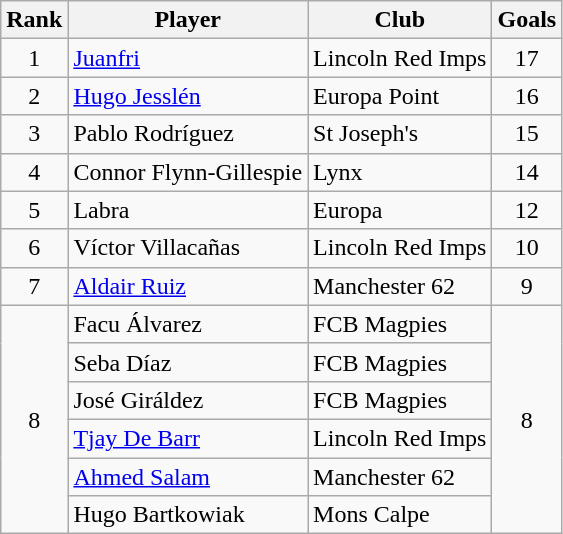<table class="wikitable" style="text-align:center">
<tr>
<th>Rank</th>
<th>Player</th>
<th>Club</th>
<th>Goals</th>
</tr>
<tr>
<td rowspan=1>1</td>
<td align="left"> <a href='#'>Juanfri</a></td>
<td align="left">Lincoln Red Imps</td>
<td rowspan=1>17</td>
</tr>
<tr>
<td rowspan=1>2</td>
<td align="left"> <a href='#'>Hugo Jesslén</a></td>
<td align="left">Europa Point</td>
<td rowspan=1>16</td>
</tr>
<tr>
<td rowspan=1>3</td>
<td align="left"> Pablo Rodríguez</td>
<td align="left">St Joseph's</td>
<td rowspan=1>15</td>
</tr>
<tr>
<td rowspan=1>4</td>
<td align="left"> Connor Flynn-Gillespie</td>
<td align="left">Lynx</td>
<td rowspan=1>14</td>
</tr>
<tr>
<td rowspan=1>5</td>
<td align="left"> Labra</td>
<td align="left">Europa</td>
<td rowspan=1>12</td>
</tr>
<tr>
<td rowspan=1>6</td>
<td align="left"> Víctor Villacañas</td>
<td align="left">Lincoln Red Imps</td>
<td rowspan=1>10</td>
</tr>
<tr>
<td rowspan=1>7</td>
<td align="left"> <a href='#'>Aldair Ruiz</a></td>
<td align="left">Manchester 62</td>
<td rowspan=1>9</td>
</tr>
<tr>
<td rowspan=6>8</td>
<td align="left"> Facu Álvarez</td>
<td align="left">FCB Magpies</td>
<td rowspan=6>8</td>
</tr>
<tr>
<td align="left"> Seba Díaz</td>
<td align="left">FCB Magpies</td>
</tr>
<tr>
<td align="left"> José Giráldez</td>
<td align="left">FCB Magpies</td>
</tr>
<tr>
<td align="left"> <a href='#'>Tjay De Barr</a></td>
<td align="left">Lincoln Red Imps</td>
</tr>
<tr>
<td align="left"> <a href='#'>Ahmed Salam</a></td>
<td align="left">Manchester 62</td>
</tr>
<tr>
<td align="left"> Hugo Bartkowiak</td>
<td align="left">Mons Calpe</td>
</tr>
</table>
